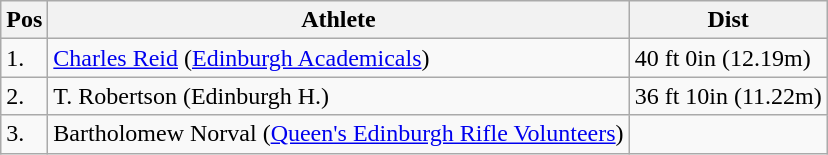<table class="wikitable">
<tr>
<th>Pos</th>
<th>Athlete</th>
<th>Dist</th>
</tr>
<tr>
<td>1.</td>
<td><a href='#'>Charles Reid</a> (<a href='#'>Edinburgh Academicals</a>)</td>
<td>40 ft 0in (12.19m)</td>
</tr>
<tr>
<td>2.</td>
<td>T. Robertson (Edinburgh H.)</td>
<td>36 ft 10in (11.22m)</td>
</tr>
<tr>
<td>3.</td>
<td>Bartholomew Norval (<a href='#'>Queen's Edinburgh Rifle Volunteers</a>)</td>
<td></td>
</tr>
</table>
